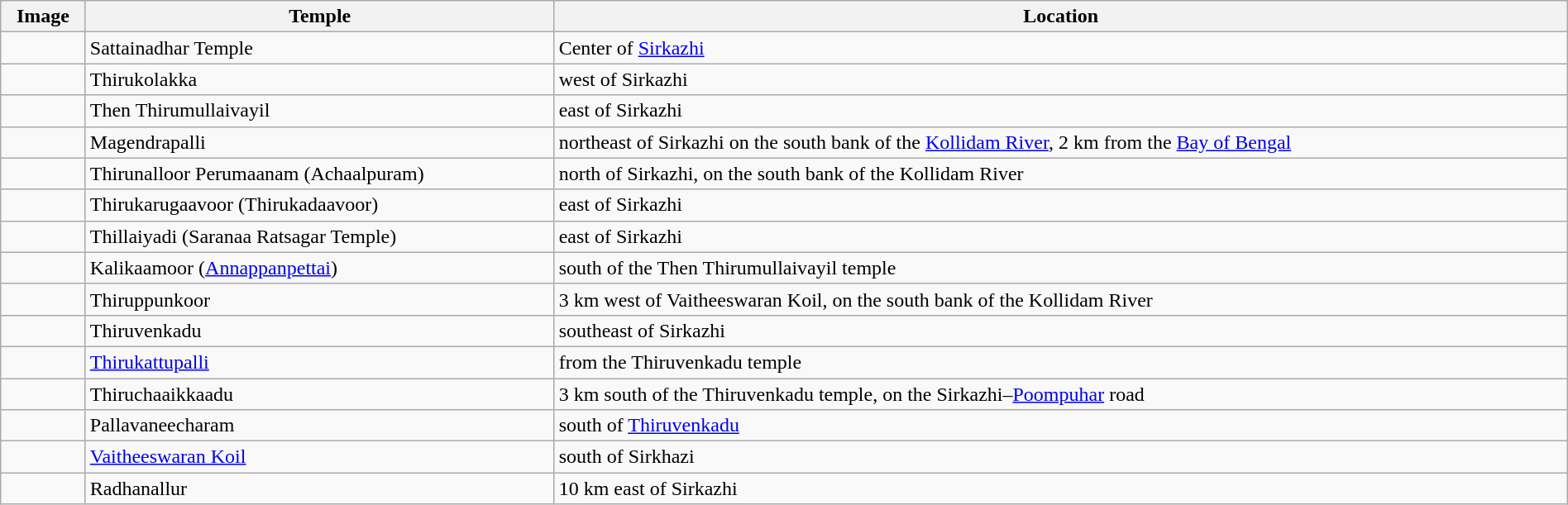<table class="wikitable" border="1" width="100%">
<tr>
<th>Image</th>
<th>Temple</th>
<th>Location</th>
</tr>
<tr>
<td> </td>
<td>Sattainadhar Temple</td>
<td>Center of <a href='#'>Sirkazhi</a></td>
</tr>
<tr>
<td> </td>
<td>Thirukolakka</td>
<td> west of Sirkazhi</td>
</tr>
<tr>
<td> </td>
<td>Then Thirumullaivayil</td>
<td> east of Sirkazhi</td>
</tr>
<tr>
<td> </td>
<td>Magendrapalli</td>
<td> northeast of Sirkazhi on the south bank of the <a href='#'>Kollidam River</a>, 2 km from the <a href='#'>Bay of Bengal</a></td>
</tr>
<tr>
<td> </td>
<td>Thirunalloor Perumaanam (Achaalpuram)</td>
<td> north of Sirkazhi, on the south bank of the Kollidam River</td>
</tr>
<tr>
<td> </td>
<td>Thirukarugaavoor (Thirukadaavoor)</td>
<td> east of Sirkazhi</td>
</tr>
<tr>
<td> </td>
<td>Thillaiyadi (Saranaa Ratsagar Temple)</td>
<td> east of Sirkazhi</td>
</tr>
<tr>
<td> </td>
<td>Kalikaamoor (<a href='#'>Annappanpettai</a>)</td>
<td> south of the Then Thirumullaivayil temple</td>
</tr>
<tr>
<td></td>
<td>Thiruppunkoor</td>
<td>3 km west of Vaitheeswaran Koil, on the south bank of the Kollidam River</td>
</tr>
<tr>
<td> </td>
<td>Thiruvenkadu</td>
<td> southeast of Sirkazhi</td>
</tr>
<tr>
<td> </td>
<td><a href='#'>Thirukattupalli</a></td>
<td> from the Thiruvenkadu temple</td>
</tr>
<tr>
<td> </td>
<td>Thiruchaaikkaadu</td>
<td>3 km south of the Thiruvenkadu temple, on the Sirkazhi–<a href='#'>Poompuhar</a> road</td>
</tr>
<tr>
<td> </td>
<td>Pallavaneecharam</td>
<td> south of <a href='#'>Thiruvenkadu</a></td>
</tr>
<tr>
<td> </td>
<td><a href='#'>Vaitheeswaran Koil</a></td>
<td> south of Sirkhazi</td>
</tr>
<tr>
<td> </td>
<td>Radhanallur</td>
<td>10 km east of Sirkazhi</td>
</tr>
</table>
